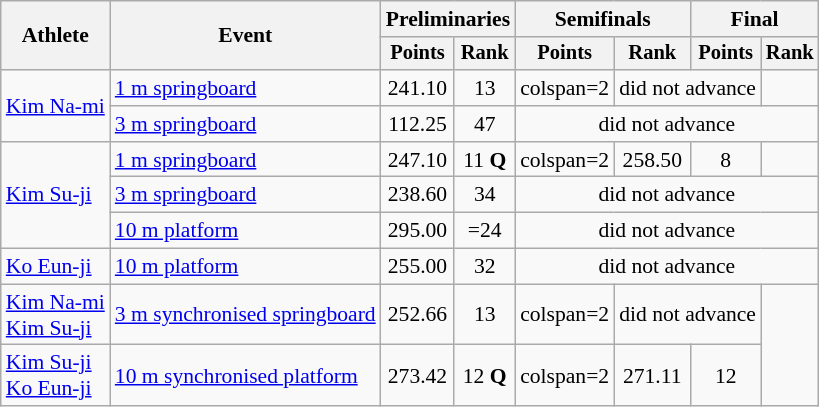<table class=wikitable style="font-size:90%;">
<tr>
<th rowspan="2">Athlete</th>
<th rowspan="2">Event</th>
<th colspan="2">Preliminaries</th>
<th colspan="2">Semifinals</th>
<th colspan="2">Final</th>
</tr>
<tr style="font-size:95%">
<th>Points</th>
<th>Rank</th>
<th>Points</th>
<th>Rank</th>
<th>Points</th>
<th>Rank</th>
</tr>
<tr align=center>
<td align=left rowspan=2><a href='#'>Kim Na-mi</a></td>
<td align=left><a href='#'>1 m springboard</a></td>
<td>241.10</td>
<td>13</td>
<td>colspan=2 </td>
<td colspan=2>did not advance</td>
</tr>
<tr align=center>
<td align=left><a href='#'>3 m springboard</a></td>
<td>112.25</td>
<td>47</td>
<td colspan=4>did not advance</td>
</tr>
<tr align=center>
<td align=left rowspan=3><a href='#'>Kim Su-ji</a></td>
<td align=left><a href='#'>1 m springboard</a></td>
<td>247.10</td>
<td>11 <strong>Q</strong></td>
<td>colspan=2 </td>
<td>258.50</td>
<td>8</td>
</tr>
<tr align=center>
<td align=left><a href='#'>3 m springboard</a></td>
<td>238.60</td>
<td>34</td>
<td colspan=4>did not advance</td>
</tr>
<tr align=center>
<td align=left><a href='#'>10 m platform</a></td>
<td>295.00</td>
<td>=24</td>
<td colspan=4>did not advance</td>
</tr>
<tr align=center>
<td align=left><a href='#'>Ko Eun-ji</a></td>
<td align=left><a href='#'>10 m platform</a></td>
<td>255.00</td>
<td>32</td>
<td colspan=4>did not advance</td>
</tr>
<tr align=center>
<td align=left><a href='#'>Kim Na-mi</a><br><a href='#'>Kim Su-ji</a></td>
<td align=left><a href='#'>3 m synchronised springboard</a></td>
<td>252.66</td>
<td>13</td>
<td>colspan=2 </td>
<td colspan=2>did not advance</td>
</tr>
<tr align=center>
<td align=left><a href='#'>Kim Su-ji</a><br><a href='#'>Ko Eun-ji</a></td>
<td align=left><a href='#'>10 m synchronised platform</a></td>
<td>273.42</td>
<td>12 <strong>Q</strong></td>
<td>colspan=2 </td>
<td>271.11</td>
<td>12</td>
</tr>
</table>
